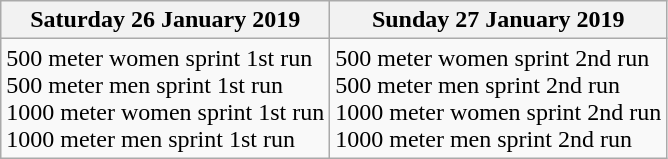<table class="wikitable">
<tr>
<th>Saturday 26 January 2019</th>
<th>Sunday 27 January 2019</th>
</tr>
<tr>
<td Valign=top>500 meter women sprint 1st run  <br> 500 meter men sprint 1st run <br> 1000 meter women sprint 1st run <br> 1000 meter men sprint 1st run</td>
<td Valign=top>500 meter women sprint 2nd run <br> 500 meter men sprint 2nd run <br> 1000 meter women sprint 2nd run <br> 1000 meter men sprint 2nd run</td>
</tr>
</table>
